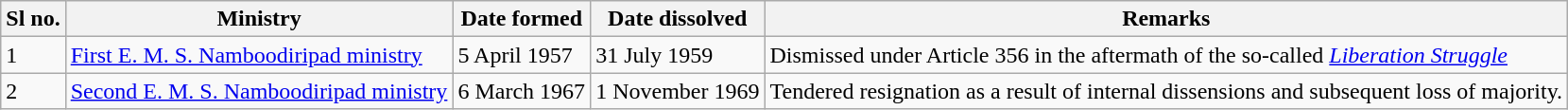<table class="wikitable">
<tr>
<th>Sl no.</th>
<th>Ministry</th>
<th>Date formed</th>
<th>Date dissolved</th>
<th>Remarks</th>
</tr>
<tr>
<td>1</td>
<td><a href='#'>First E. M. S. Namboodiripad ministry</a></td>
<td>5 April 1957</td>
<td>31 July 1959</td>
<td>Dismissed under Article 356 in the aftermath of the so-called <em><a href='#'>Liberation Struggle</a></em> </td>
</tr>
<tr>
<td>2</td>
<td><a href='#'>Second E. M. S. Namboodiripad ministry</a></td>
<td>6 March 1967</td>
<td>1 November 1969</td>
<td>Tendered resignation as a result of internal dissensions and subsequent loss of majority.</td>
</tr>
</table>
